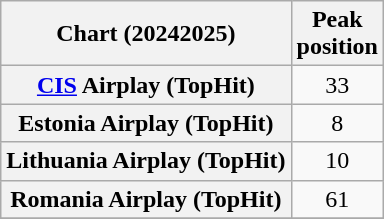<table class="wikitable sortable plainrowheaders" style="text-align:center">
<tr>
<th scope="col">Chart (20242025)</th>
<th scope="col">Peak<br>position</th>
</tr>
<tr>
<th scope="row"><a href='#'>CIS</a> Airplay (TopHit)</th>
<td>33</td>
</tr>
<tr>
<th scope="row">Estonia Airplay (TopHit)</th>
<td>8</td>
</tr>
<tr>
<th scope="row">Lithuania Airplay (TopHit)</th>
<td>10</td>
</tr>
<tr>
<th scope="row">Romania Airplay (TopHit)</th>
<td>61</td>
</tr>
<tr>
</tr>
</table>
